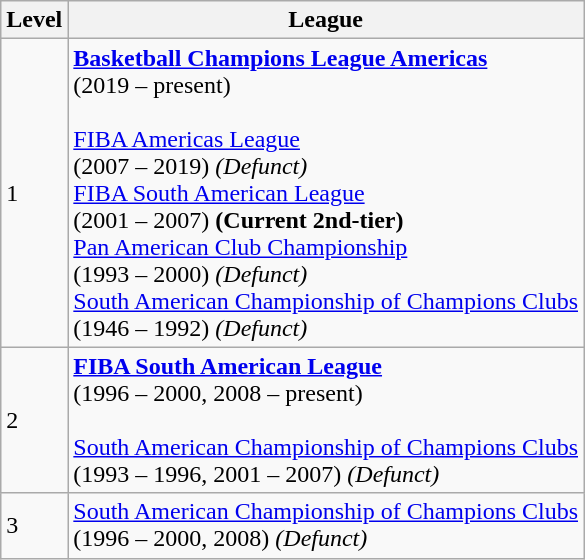<table class="wikitable">
<tr south>
<th colspan="1">Level</th>
<th colspan="5">League</th>
</tr>
<tr>
<td colspan="1">1</td>
<td colspan="5"><strong><a href='#'>Basketball Champions League Americas</a></strong><br>(2019 – present)<br><br><a href='#'>FIBA Americas League</a><br>(2007 – 2019) <em>(Defunct)</em><br>
<a href='#'>FIBA South American League</a><br>(2001 – 2007) <strong>(Current 2nd-tier)</strong><br>
<a href='#'>Pan American Club Championship</a><br>(1993 – 2000) <em>(Defunct)</em><br>
<a href='#'>South American Championship of Champions Clubs</a><br>(1946 – 1992) <em>(Defunct)</em><br></td>
</tr>
<tr>
<td colspan="1">2</td>
<td colspan="5"><strong><a href='#'>FIBA South American League</a></strong><br>(1996 – 2000, 2008 – present)<br><br><a href='#'>South American Championship of Champions Clubs</a><br>(1993 – 1996, 2001 – 2007) <em>(Defunct)</em></td>
</tr>
<tr>
<td colspan="1">3</td>
<td colspan="5"><a href='#'>South American Championship of Champions Clubs</a><br>(1996 – 2000, 2008) <em>(Defunct)</em></td>
</tr>
</table>
